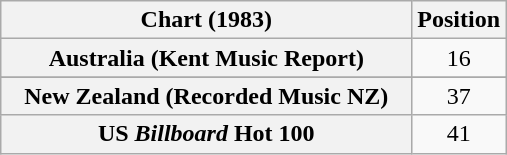<table class="wikitable sortable plainrowheaders">
<tr>
<th style="width: 200pt;">Chart (1983)</th>
<th style="width: 40pt;">Position</th>
</tr>
<tr>
<th scope="row">Australia (Kent Music Report)</th>
<td align="center">16</td>
</tr>
<tr>
</tr>
<tr>
<th scope="row">New Zealand (Recorded Music NZ)</th>
<td align="center">37</td>
</tr>
<tr>
<th scope="row">US <em>Billboard</em> Hot 100</th>
<td align="center">41</td>
</tr>
</table>
